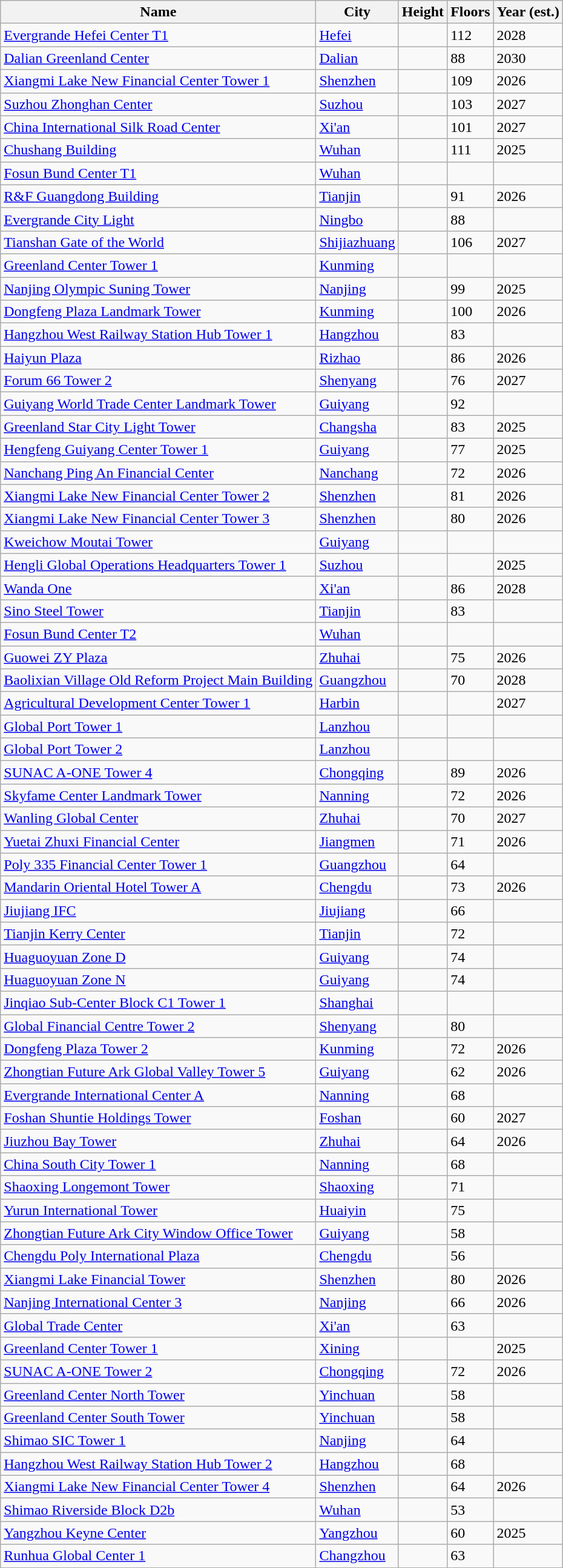<table class="wikitable sortable">
<tr>
<th>Name</th>
<th>City</th>
<th>Height</th>
<th>Floors</th>
<th>Year (est.)</th>
</tr>
<tr>
<td><a href='#'>Evergrande Hefei Center T1</a></td>
<td><a href='#'>Hefei</a></td>
<td></td>
<td>112</td>
<td>2028</td>
</tr>
<tr>
<td><a href='#'>Dalian Greenland Center</a></td>
<td><a href='#'>Dalian</a></td>
<td></td>
<td>88</td>
<td>2030</td>
</tr>
<tr>
<td><a href='#'>Xiangmi Lake New Financial Center Tower 1</a></td>
<td><a href='#'>Shenzhen</a></td>
<td></td>
<td>109</td>
<td>2026</td>
</tr>
<tr>
<td><a href='#'>Suzhou Zhonghan Center</a></td>
<td><a href='#'>Suzhou</a></td>
<td></td>
<td>103</td>
<td>2027</td>
</tr>
<tr>
<td><a href='#'>China International Silk Road Center</a></td>
<td><a href='#'>Xi'an</a></td>
<td></td>
<td>101</td>
<td>2027</td>
</tr>
<tr>
<td><a href='#'>Chushang Building</a></td>
<td><a href='#'>Wuhan</a></td>
<td></td>
<td>111</td>
<td>2025</td>
</tr>
<tr>
<td><a href='#'>Fosun Bund Center T1</a></td>
<td><a href='#'>Wuhan</a></td>
<td></td>
<td></td>
<td></td>
</tr>
<tr>
<td><a href='#'>R&F Guangdong Building</a></td>
<td><a href='#'>Tianjin</a></td>
<td></td>
<td>91</td>
<td>2026</td>
</tr>
<tr>
<td><a href='#'>Evergrande City Light</a></td>
<td><a href='#'>Ningbo</a></td>
<td></td>
<td>88</td>
<td></td>
</tr>
<tr>
<td><a href='#'>Tianshan Gate of the World</a></td>
<td><a href='#'>Shijiazhuang</a></td>
<td></td>
<td>106</td>
<td>2027</td>
</tr>
<tr>
<td><a href='#'>Greenland Center Tower 1</a></td>
<td><a href='#'>Kunming</a></td>
<td></td>
<td></td>
<td></td>
</tr>
<tr>
<td><a href='#'>Nanjing Olympic Suning Tower</a></td>
<td><a href='#'>Nanjing</a></td>
<td></td>
<td>99</td>
<td>2025</td>
</tr>
<tr>
<td><a href='#'>Dongfeng Plaza Landmark Tower</a></td>
<td><a href='#'>Kunming</a></td>
<td></td>
<td>100</td>
<td>2026</td>
</tr>
<tr>
<td><a href='#'>Hangzhou West Railway Station Hub Tower 1</a></td>
<td><a href='#'>Hangzhou</a></td>
<td></td>
<td>83</td>
<td></td>
</tr>
<tr>
<td><a href='#'>Haiyun Plaza</a></td>
<td><a href='#'>Rizhao</a></td>
<td></td>
<td>86</td>
<td>2026</td>
</tr>
<tr>
<td><a href='#'>Forum 66 Tower 2</a></td>
<td><a href='#'>Shenyang</a></td>
<td></td>
<td>76</td>
<td>2027</td>
</tr>
<tr>
<td><a href='#'>Guiyang World Trade Center Landmark Tower</a></td>
<td><a href='#'>Guiyang</a></td>
<td></td>
<td>92</td>
<td></td>
</tr>
<tr>
<td><a href='#'>Greenland Star City Light Tower</a></td>
<td><a href='#'>Changsha</a></td>
<td></td>
<td>83</td>
<td>2025</td>
</tr>
<tr>
<td><a href='#'>Hengfeng Guiyang Center Tower 1</a></td>
<td><a href='#'>Guiyang</a></td>
<td></td>
<td>77</td>
<td>2025</td>
</tr>
<tr>
<td><a href='#'>Nanchang Ping An Financial Center</a></td>
<td><a href='#'>Nanchang</a></td>
<td></td>
<td>72</td>
<td>2026</td>
</tr>
<tr>
<td><a href='#'>Xiangmi Lake New Financial Center Tower 2</a></td>
<td><a href='#'>Shenzhen</a></td>
<td></td>
<td>81</td>
<td>2026</td>
</tr>
<tr>
<td><a href='#'>Xiangmi Lake New Financial Center Tower 3</a></td>
<td><a href='#'>Shenzhen</a></td>
<td></td>
<td>80</td>
<td>2026</td>
</tr>
<tr>
<td><a href='#'>Kweichow Moutai Tower</a></td>
<td><a href='#'>Guiyang</a></td>
<td></td>
<td></td>
<td></td>
</tr>
<tr>
<td><a href='#'>Hengli Global Operations Headquarters Tower 1</a></td>
<td><a href='#'>Suzhou</a></td>
<td></td>
<td></td>
<td>2025</td>
</tr>
<tr>
<td><a href='#'>Wanda One</a></td>
<td><a href='#'>Xi'an</a></td>
<td></td>
<td>86</td>
<td>2028</td>
</tr>
<tr>
<td><a href='#'>Sino Steel Tower</a></td>
<td><a href='#'>Tianjin</a></td>
<td></td>
<td>83</td>
<td></td>
</tr>
<tr>
<td><a href='#'>Fosun Bund Center T2</a></td>
<td><a href='#'>Wuhan</a></td>
<td></td>
<td></td>
<td></td>
</tr>
<tr>
<td><a href='#'>Guowei ZY Plaza</a></td>
<td><a href='#'>Zhuhai</a></td>
<td></td>
<td>75</td>
<td>2026</td>
</tr>
<tr>
<td><a href='#'>Baolixian Village Old Reform Project Main Building</a></td>
<td><a href='#'>Guangzhou</a></td>
<td></td>
<td>70</td>
<td>2028</td>
</tr>
<tr>
<td><a href='#'>Agricultural Development Center Tower 1</a></td>
<td><a href='#'>Harbin</a></td>
<td></td>
<td></td>
<td>2027</td>
</tr>
<tr>
<td><a href='#'>Global Port Tower 1</a></td>
<td><a href='#'>Lanzhou</a></td>
<td></td>
<td></td>
<td></td>
</tr>
<tr>
<td><a href='#'>Global Port Tower 2</a></td>
<td><a href='#'>Lanzhou</a></td>
<td></td>
<td></td>
<td></td>
</tr>
<tr>
<td><a href='#'>SUNAC A-ONE Tower 4</a></td>
<td><a href='#'>Chongqing</a></td>
<td></td>
<td>89</td>
<td>2026</td>
</tr>
<tr>
<td><a href='#'>Skyfame Center Landmark Tower</a></td>
<td><a href='#'>Nanning</a></td>
<td></td>
<td>72</td>
<td>2026</td>
</tr>
<tr>
<td><a href='#'>Wanling Global Center</a></td>
<td><a href='#'>Zhuhai</a></td>
<td></td>
<td>70</td>
<td>2027</td>
</tr>
<tr>
<td><a href='#'>Yuetai Zhuxi Financial Center</a></td>
<td><a href='#'>Jiangmen</a></td>
<td></td>
<td>71</td>
<td>2026</td>
</tr>
<tr>
<td><a href='#'>Poly 335 Financial Center Tower 1</a></td>
<td><a href='#'>Guangzhou</a></td>
<td></td>
<td>64</td>
<td></td>
</tr>
<tr>
<td><a href='#'>Mandarin Oriental Hotel Tower A</a></td>
<td><a href='#'>Chengdu</a></td>
<td></td>
<td>73</td>
<td>2026</td>
</tr>
<tr>
<td><a href='#'>Jiujiang IFC</a></td>
<td><a href='#'>Jiujiang</a></td>
<td></td>
<td>66</td>
<td></td>
</tr>
<tr>
<td><a href='#'>Tianjin Kerry Center</a></td>
<td><a href='#'>Tianjin</a></td>
<td></td>
<td>72</td>
<td></td>
</tr>
<tr>
<td><a href='#'>Huaguoyuan Zone D</a></td>
<td><a href='#'>Guiyang</a></td>
<td></td>
<td>74</td>
<td></td>
</tr>
<tr>
<td><a href='#'>Huaguoyuan Zone N</a></td>
<td><a href='#'>Guiyang</a></td>
<td></td>
<td>74</td>
<td></td>
</tr>
<tr>
<td><a href='#'>Jinqiao Sub-Center Block C1 Tower 1</a></td>
<td><a href='#'>Shanghai</a></td>
<td></td>
<td></td>
<td></td>
</tr>
<tr>
<td><a href='#'>Global Financial Centre Tower 2</a></td>
<td><a href='#'>Shenyang</a></td>
<td></td>
<td>80</td>
<td></td>
</tr>
<tr>
<td><a href='#'>Dongfeng Plaza Tower 2</a></td>
<td><a href='#'>Kunming</a></td>
<td></td>
<td>72</td>
<td>2026</td>
</tr>
<tr>
<td><a href='#'>Zhongtian Future Ark Global Valley Tower 5</a></td>
<td><a href='#'>Guiyang</a></td>
<td></td>
<td>62</td>
<td>2026</td>
</tr>
<tr>
<td><a href='#'>Evergrande International Center A</a></td>
<td><a href='#'>Nanning</a></td>
<td></td>
<td>68</td>
<td></td>
</tr>
<tr>
<td><a href='#'>Foshan Shuntie Holdings Tower</a></td>
<td><a href='#'>Foshan</a></td>
<td></td>
<td>60</td>
<td>2027</td>
</tr>
<tr>
<td><a href='#'>Jiuzhou Bay Tower</a></td>
<td><a href='#'>Zhuhai</a></td>
<td></td>
<td>64</td>
<td>2026</td>
</tr>
<tr>
<td><a href='#'>China South City Tower 1</a></td>
<td><a href='#'>Nanning</a></td>
<td></td>
<td>68</td>
<td></td>
</tr>
<tr>
<td><a href='#'>Shaoxing Longemont Tower</a></td>
<td><a href='#'>Shaoxing</a></td>
<td></td>
<td>71</td>
<td></td>
</tr>
<tr>
<td><a href='#'>Yurun International Tower</a></td>
<td><a href='#'>Huaiyin</a></td>
<td></td>
<td>75</td>
<td></td>
</tr>
<tr>
<td><a href='#'>Zhongtian Future Ark City Window Office Tower</a></td>
<td><a href='#'>Guiyang</a></td>
<td></td>
<td>58</td>
<td></td>
</tr>
<tr>
<td><a href='#'>Chengdu Poly International Plaza</a></td>
<td><a href='#'>Chengdu</a></td>
<td></td>
<td>56</td>
<td></td>
</tr>
<tr>
<td><a href='#'>Xiangmi Lake Financial Tower</a></td>
<td><a href='#'>Shenzhen</a></td>
<td></td>
<td>80</td>
<td>2026</td>
</tr>
<tr>
<td><a href='#'>Nanjing International Center 3</a></td>
<td><a href='#'>Nanjing</a></td>
<td></td>
<td>66</td>
<td>2026</td>
</tr>
<tr>
<td><a href='#'>Global Trade Center</a></td>
<td><a href='#'>Xi'an</a></td>
<td></td>
<td>63</td>
<td></td>
</tr>
<tr>
<td><a href='#'>Greenland Center Tower 1</a></td>
<td><a href='#'>Xining</a></td>
<td></td>
<td></td>
<td>2025</td>
</tr>
<tr>
<td><a href='#'>SUNAC A-ONE Tower 2</a></td>
<td><a href='#'>Chongqing</a></td>
<td></td>
<td>72</td>
<td>2026</td>
</tr>
<tr>
<td><a href='#'>Greenland Center North Tower</a></td>
<td><a href='#'>Yinchuan</a></td>
<td></td>
<td>58</td>
<td></td>
</tr>
<tr>
<td><a href='#'>Greenland Center South Tower</a></td>
<td><a href='#'>Yinchuan</a></td>
<td></td>
<td>58</td>
<td></td>
</tr>
<tr>
<td><a href='#'>Shimao SIC Tower 1</a></td>
<td><a href='#'>Nanjing</a></td>
<td></td>
<td>64</td>
<td></td>
</tr>
<tr>
<td><a href='#'>Hangzhou West Railway Station Hub Tower 2</a></td>
<td><a href='#'>Hangzhou</a></td>
<td></td>
<td>68</td>
<td></td>
</tr>
<tr>
<td><a href='#'>Xiangmi Lake New Financial Center Tower 4</a></td>
<td><a href='#'>Shenzhen</a></td>
<td></td>
<td>64</td>
<td>2026</td>
</tr>
<tr>
<td><a href='#'>Shimao Riverside Block D2b</a></td>
<td><a href='#'>Wuhan</a></td>
<td></td>
<td>53</td>
<td></td>
</tr>
<tr>
<td><a href='#'>Yangzhou Keyne Center</a></td>
<td><a href='#'>Yangzhou</a></td>
<td></td>
<td>60</td>
<td>2025</td>
</tr>
<tr>
<td><a href='#'>Runhua Global Center 1</a></td>
<td><a href='#'>Changzhou</a></td>
<td></td>
<td>63</td>
<td></td>
</tr>
</table>
